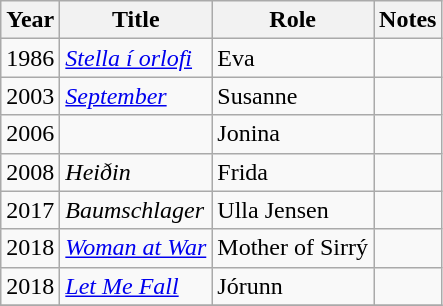<table class="wikitable sortable">
<tr>
<th>Year</th>
<th>Title</th>
<th>Role</th>
<th class="unsortable">Notes</th>
</tr>
<tr>
<td>1986</td>
<td><em><a href='#'>Stella í orlofi</a></em></td>
<td>Eva</td>
<td></td>
</tr>
<tr>
<td>2003</td>
<td><em><a href='#'>September</a></em></td>
<td>Susanne</td>
<td></td>
</tr>
<tr>
<td>2006</td>
<td><em></em></td>
<td>Jonina</td>
<td></td>
</tr>
<tr>
<td>2008</td>
<td><em>Heiðin</em></td>
<td>Frida</td>
<td></td>
</tr>
<tr>
<td>2017</td>
<td><em>Baumschlager</em></td>
<td>Ulla Jensen</td>
<td></td>
</tr>
<tr>
<td>2018</td>
<td><em><a href='#'>Woman at War</a></em></td>
<td>Mother of Sirrý</td>
<td></td>
</tr>
<tr>
<td>2018</td>
<td><em><a href='#'>Let Me Fall</a></em></td>
<td>Jórunn</td>
<td></td>
</tr>
<tr>
</tr>
</table>
